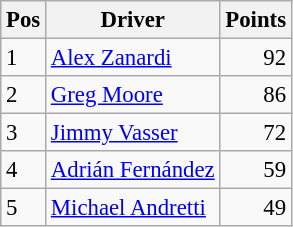<table class="wikitable" style="font-size: 95%;">
<tr>
<th>Pos</th>
<th>Driver</th>
<th>Points</th>
</tr>
<tr>
<td>1</td>
<td> <a href='#'>Alex Zanardi</a></td>
<td align="right">92</td>
</tr>
<tr>
<td>2</td>
<td> <a href='#'>Greg Moore</a></td>
<td align="right">86</td>
</tr>
<tr>
<td>3</td>
<td> <a href='#'>Jimmy Vasser</a></td>
<td align="right">72</td>
</tr>
<tr>
<td>4</td>
<td> <a href='#'>Adrián Fernández</a></td>
<td align="right">59</td>
</tr>
<tr>
<td>5</td>
<td> <a href='#'>Michael Andretti</a></td>
<td align="right">49</td>
</tr>
</table>
